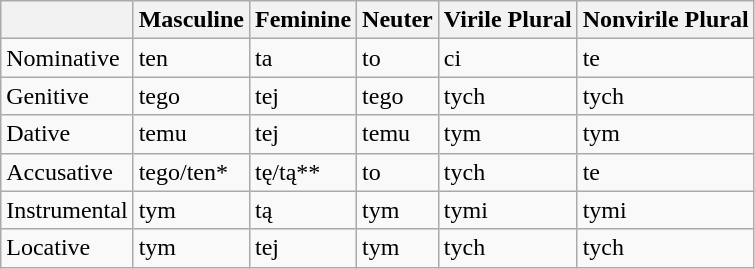<table class="wikitable mw-collapsible mw-collapsed">
<tr>
<th></th>
<th>Masculine</th>
<th>Feminine</th>
<th>Neuter</th>
<th>Virile Plural</th>
<th>Nonvirile Plural</th>
</tr>
<tr>
<td>Nominative</td>
<td>ten</td>
<td>ta</td>
<td>to</td>
<td>ci</td>
<td>te</td>
</tr>
<tr>
<td>Genitive</td>
<td>tego</td>
<td>tej</td>
<td>tego</td>
<td>tych</td>
<td>tych</td>
</tr>
<tr>
<td>Dative</td>
<td>temu</td>
<td>tej</td>
<td>temu</td>
<td>tym</td>
<td>tym</td>
</tr>
<tr>
<td>Accusative</td>
<td>tego/ten*</td>
<td>tę/tą**</td>
<td>to</td>
<td>tych</td>
<td>te</td>
</tr>
<tr>
<td>Instrumental</td>
<td>tym</td>
<td>tą</td>
<td>tym</td>
<td>tymi</td>
<td>tymi</td>
</tr>
<tr>
<td>Locative</td>
<td>tym</td>
<td>tej</td>
<td>tym</td>
<td>tych</td>
<td>tych</td>
</tr>
</table>
